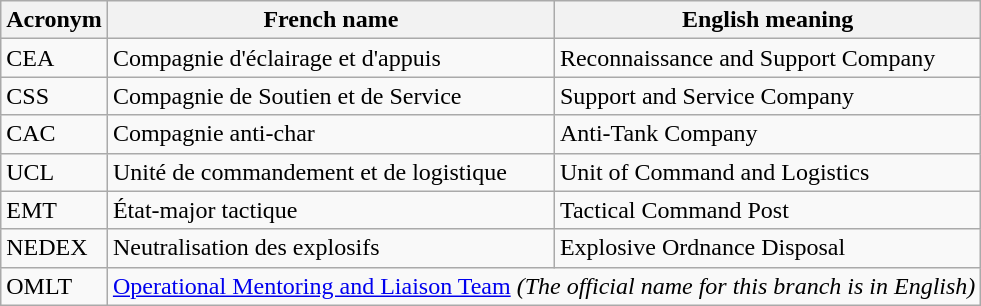<table class="wikitable">
<tr>
<th>Acronym</th>
<th>French name</th>
<th>English meaning</th>
</tr>
<tr>
<td>CEA</td>
<td>Compagnie d'éclairage et d'appuis</td>
<td>Reconnaissance and Support Company</td>
</tr>
<tr>
<td>CSS</td>
<td>Compagnie de Soutien et de Service</td>
<td>Support and Service Company</td>
</tr>
<tr>
<td>CAC</td>
<td>Compagnie anti-char</td>
<td>Anti-Tank Company</td>
</tr>
<tr>
<td>UCL</td>
<td>Unité de commandement et de logistique</td>
<td>Unit of Command and Logistics</td>
</tr>
<tr>
<td>EMT</td>
<td>État-major tactique</td>
<td>Tactical Command Post</td>
</tr>
<tr>
<td>NEDEX</td>
<td>Neutralisation des explosifs</td>
<td>Explosive Ordnance Disposal</td>
</tr>
<tr>
<td>OMLT</td>
<td colspan=2><a href='#'>Operational Mentoring and Liaison Team</a> <em>(The official name for this branch is in English)</em></td>
</tr>
</table>
